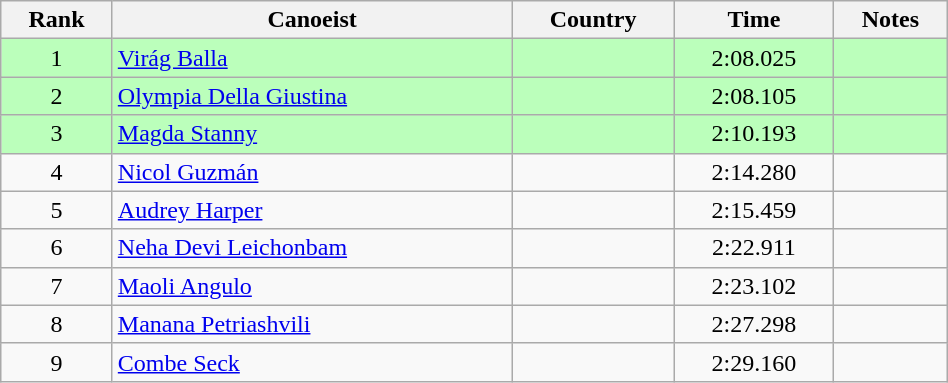<table class="wikitable" style="text-align:center;width: 50%">
<tr>
<th>Rank</th>
<th>Canoeist</th>
<th>Country</th>
<th>Time</th>
<th>Notes</th>
</tr>
<tr bgcolor=bbffbb>
<td>1</td>
<td align="left"><a href='#'>Virág Balla</a></td>
<td align="left"></td>
<td>2:08.025</td>
<td></td>
</tr>
<tr bgcolor=bbffbb>
<td>2</td>
<td align="left"><a href='#'>Olympia Della Giustina</a></td>
<td align="left"></td>
<td>2:08.105</td>
<td></td>
</tr>
<tr bgcolor=bbffbb>
<td>3</td>
<td align="left"><a href='#'>Magda Stanny</a></td>
<td align="left"></td>
<td>2:10.193</td>
<td></td>
</tr>
<tr>
<td>4</td>
<td align="left"><a href='#'>Nicol Guzmán</a></td>
<td align="left"></td>
<td>2:14.280</td>
<td></td>
</tr>
<tr>
<td>5</td>
<td align="left"><a href='#'>Audrey Harper</a></td>
<td align="left"></td>
<td>2:15.459</td>
<td></td>
</tr>
<tr>
<td>6</td>
<td align="left"><a href='#'>Neha Devi Leichonbam</a></td>
<td align="left"></td>
<td>2:22.911</td>
<td></td>
</tr>
<tr>
<td>7</td>
<td align="left"><a href='#'>Maoli Angulo</a></td>
<td align="left"></td>
<td>2:23.102</td>
<td></td>
</tr>
<tr>
<td>8</td>
<td align="left"><a href='#'>Manana Petriashvili</a></td>
<td align="left"></td>
<td>2:27.298</td>
<td></td>
</tr>
<tr>
<td>9</td>
<td align="left"><a href='#'>Combe Seck</a></td>
<td align="left"></td>
<td>2:29.160</td>
<td></td>
</tr>
</table>
